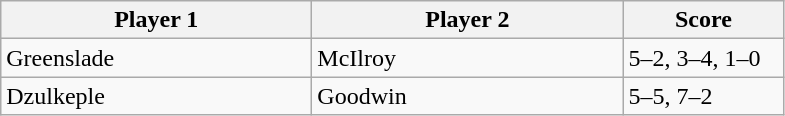<table class="wikitable" style="font-size: 100%">
<tr>
<th width=200>Player 1</th>
<th width=200>Player 2</th>
<th width=100>Score</th>
</tr>
<tr>
<td>Greenslade</td>
<td>McIlroy</td>
<td>5–2, 3–4, 1–0</td>
</tr>
<tr>
<td>Dzulkeple</td>
<td>Goodwin</td>
<td>5–5, 7–2</td>
</tr>
</table>
